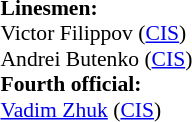<table style="width:100%; font-size:90%;">
<tr>
<td><br><strong>Linesmen:</strong>
<br>Victor Filippov (<a href='#'>CIS</a>)
<br>Andrei Butenko (<a href='#'>CIS</a>)
<br><strong>Fourth official:</strong>
<br><a href='#'>Vadim Zhuk</a> (<a href='#'>CIS</a>)</td>
</tr>
</table>
